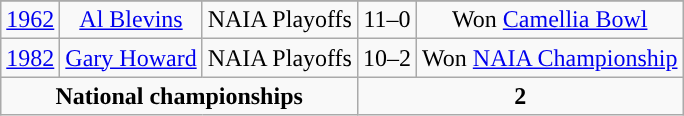<table class="wikitable" style="text-align:center">
<tr>
</tr>
<tr>
<td><a href='#'>1962</a></td>
<td><a href='#'>Al Blevins</a></td>
<td>NAIA Playoffs</td>
<td>11–0</td>
<td>Won <a href='#'>Camellia Bowl</a></td>
</tr>
<tr>
<td><a href='#'>1982</a></td>
<td><a href='#'>Gary Howard</a></td>
<td>NAIA Playoffs</td>
<td>10–2</td>
<td>Won <a href='#'>NAIA Championship</a></td>
</tr>
<tr>
<td colspan=3><strong>National championships</strong></td>
<td colspan=3><strong>2</strong></td>
</tr>
</table>
